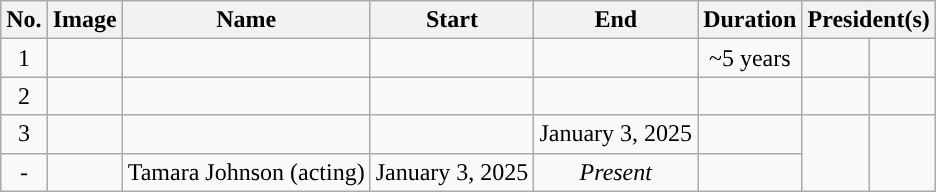<table class="wikitable sortable" style="text-align:center">
<tr>
<th>No.</th>
<th class="unsortable">Image</th>
<th>Name</th>
<th>Start</th>
<th>End</th>
<th>Duration</th>
<th colspan="2">President(s)</th>
</tr>
<tr>
<td>1</td>
<td></td>
<td></td>
<td></td>
<td></td>
<td>~5 years</td>
<td rowspan="1" style="background: "></td>
<td rowspan="1"></td>
</tr>
<tr>
<td>2</td>
<td></td>
<td></td>
<td></td>
<td></td>
<td></td>
<td rowspan="1" style="background: "></td>
<td rowspan="1"></td>
</tr>
<tr>
<td>3</td>
<td></td>
<td></td>
<td></td>
<td>January 3, 2025</td>
<td></td>
<td rowspan="4" style="background:"></td>
<td rowspan="4"></td>
</tr>
<tr>
<td>-</td>
<td></td>
<td>Tamara Johnson (acting)</td>
<td>January 3, 2025</td>
<td><em>Present</em></td>
<td></td>
</tr>
</table>
